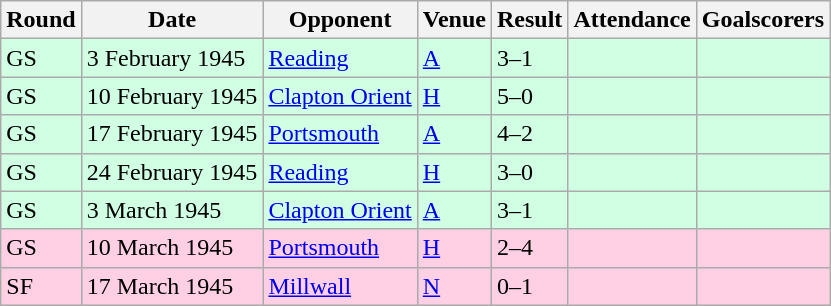<table class="wikitable">
<tr>
<th>Round</th>
<th>Date</th>
<th>Opponent</th>
<th>Venue</th>
<th>Result</th>
<th>Attendance</th>
<th>Goalscorers</th>
</tr>
<tr style="background:#d0ffe3;">
<td>GS</td>
<td>3 February 1945</td>
<td><a href='#'>Reading</a></td>
<td><a href='#'>A</a></td>
<td>3–1</td>
<td></td>
<td></td>
</tr>
<tr style="background:#d0ffe3;">
<td>GS</td>
<td>10 February 1945</td>
<td><a href='#'>Clapton Orient</a></td>
<td><a href='#'>H</a></td>
<td>5–0</td>
<td></td>
<td></td>
</tr>
<tr style="background:#d0ffe3;">
<td>GS</td>
<td>17 February 1945</td>
<td><a href='#'>Portsmouth</a></td>
<td><a href='#'>A</a></td>
<td>4–2</td>
<td></td>
<td></td>
</tr>
<tr style="background:#d0ffe3;">
<td>GS</td>
<td>24 February 1945</td>
<td><a href='#'>Reading</a></td>
<td><a href='#'>H</a></td>
<td>3–0</td>
<td></td>
<td></td>
</tr>
<tr style="background:#d0ffe3;">
<td>GS</td>
<td>3 March 1945</td>
<td><a href='#'>Clapton Orient</a></td>
<td><a href='#'>A</a></td>
<td>3–1</td>
<td></td>
<td></td>
</tr>
<tr style="background:#ffd0e3;">
<td>GS</td>
<td>10 March 1945</td>
<td><a href='#'>Portsmouth</a></td>
<td><a href='#'>H</a></td>
<td>2–4</td>
<td></td>
<td></td>
</tr>
<tr style="background:#ffd0e3;">
<td>SF</td>
<td>17 March 1945</td>
<td><a href='#'>Millwall</a></td>
<td><a href='#'>N</a></td>
<td>0–1</td>
<td></td>
<td></td>
</tr>
</table>
